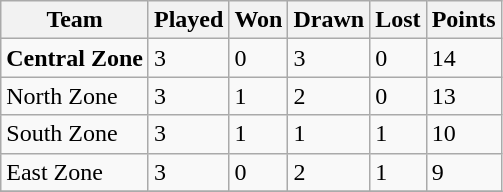<table class="wikitable">
<tr>
<th>Team</th>
<th>Played</th>
<th>Won</th>
<th>Drawn</th>
<th>Lost</th>
<th>Points</th>
</tr>
<tr>
<td><strong>Central Zone</strong></td>
<td>3</td>
<td>0</td>
<td>3</td>
<td>0</td>
<td>14</td>
</tr>
<tr>
<td>North Zone</td>
<td>3</td>
<td>1</td>
<td>2</td>
<td>0</td>
<td>13</td>
</tr>
<tr>
<td>South Zone</td>
<td>3</td>
<td>1</td>
<td>1</td>
<td>1</td>
<td>10</td>
</tr>
<tr>
<td>East Zone</td>
<td>3</td>
<td>0</td>
<td>2</td>
<td>1</td>
<td>9</td>
</tr>
<tr>
</tr>
</table>
